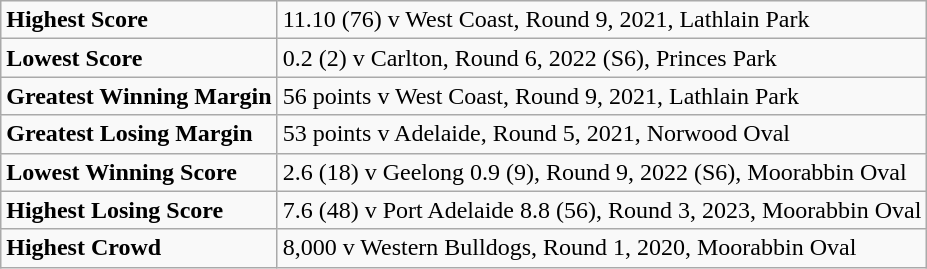<table class="wikitable">
<tr>
<td><strong>Highest Score</strong></td>
<td>11.10 (76) v West Coast, Round 9, 2021, Lathlain Park</td>
</tr>
<tr>
<td><strong>Lowest Score</strong></td>
<td>0.2 (2) v Carlton, Round 6, 2022 (S6), Princes Park</td>
</tr>
<tr>
<td><strong>Greatest Winning Margin</strong></td>
<td>56 points v West Coast, Round 9, 2021, Lathlain Park</td>
</tr>
<tr>
<td><strong>Greatest Losing Margin</strong></td>
<td>53 points v Adelaide, Round 5, 2021, Norwood Oval</td>
</tr>
<tr>
<td><strong>Lowest Winning Score</strong></td>
<td>2.6 (18) v Geelong 0.9 (9), Round 9, 2022 (S6), Moorabbin Oval</td>
</tr>
<tr>
<td><strong>Highest Losing Score</strong></td>
<td>7.6 (48) v Port Adelaide 8.8 (56), Round 3, 2023, Moorabbin Oval</td>
</tr>
<tr>
<td><strong>Highest Crowd</strong></td>
<td>8,000 v Western Bulldogs, Round 1, 2020, Moorabbin Oval</td>
</tr>
</table>
